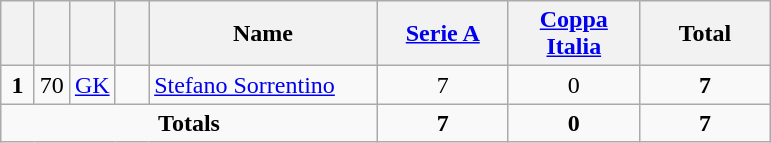<table class="wikitable" style="text-align:center">
<tr>
<th width=15></th>
<th width=15></th>
<th width=15></th>
<th width=15></th>
<th width=145>Name</th>
<th width=80><strong><a href='#'>Serie A</a></strong></th>
<th width=80><strong><a href='#'>Coppa Italia</a></strong></th>
<th width=80>Total</th>
</tr>
<tr>
<td><strong>1</strong></td>
<td>70</td>
<td><a href='#'>GK</a></td>
<td></td>
<td align=left><a href='#'>Stefano Sorrentino</a></td>
<td>7</td>
<td>0</td>
<td><strong>7</strong></td>
</tr>
<tr>
<td colspan=5><strong>Totals</strong></td>
<td><strong>7</strong></td>
<td><strong>0</strong></td>
<td><strong>7</strong></td>
</tr>
</table>
